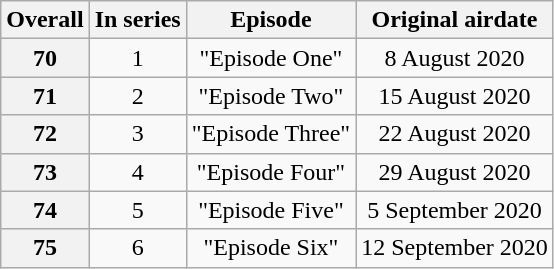<table class="wikitable sortable" style="text-align: center;">
<tr>
<th>Overall</th>
<th>In series</th>
<th>Episode</th>
<th>Original airdate</th>
</tr>
<tr>
<th>70</th>
<td>1</td>
<td>"Episode One"</td>
<td>8 August 2020</td>
</tr>
<tr>
<th>71</th>
<td>2</td>
<td>"Episode Two"</td>
<td>15 August 2020</td>
</tr>
<tr>
<th>72</th>
<td>3</td>
<td>"Episode Three"</td>
<td>22 August 2020</td>
</tr>
<tr>
<th>73</th>
<td>4</td>
<td>"Episode Four"</td>
<td>29 August 2020</td>
</tr>
<tr>
<th>74</th>
<td>5</td>
<td>"Episode Five"</td>
<td>5 September 2020</td>
</tr>
<tr>
<th>75</th>
<td>6</td>
<td>"Episode Six"</td>
<td>12 September 2020</td>
</tr>
</table>
